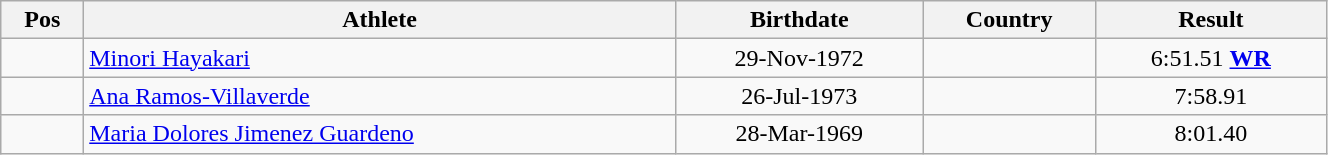<table class="wikitable"  style="text-align:center; width:70%;">
<tr>
<th>Pos</th>
<th>Athlete</th>
<th>Birthdate</th>
<th>Country</th>
<th>Result</th>
</tr>
<tr>
<td align=center></td>
<td align=left><a href='#'>Minori Hayakari</a></td>
<td>29-Nov-1972</td>
<td align=left></td>
<td>6:51.51 <strong><a href='#'>WR</a></strong></td>
</tr>
<tr>
<td align=center></td>
<td align=left><a href='#'>Ana Ramos-Villaverde</a></td>
<td>26-Jul-1973</td>
<td align=left></td>
<td>7:58.91</td>
</tr>
<tr>
<td align=center></td>
<td align=left><a href='#'>Maria Dolores Jimenez Guardeno</a></td>
<td>28-Mar-1969</td>
<td align=left></td>
<td>8:01.40</td>
</tr>
</table>
